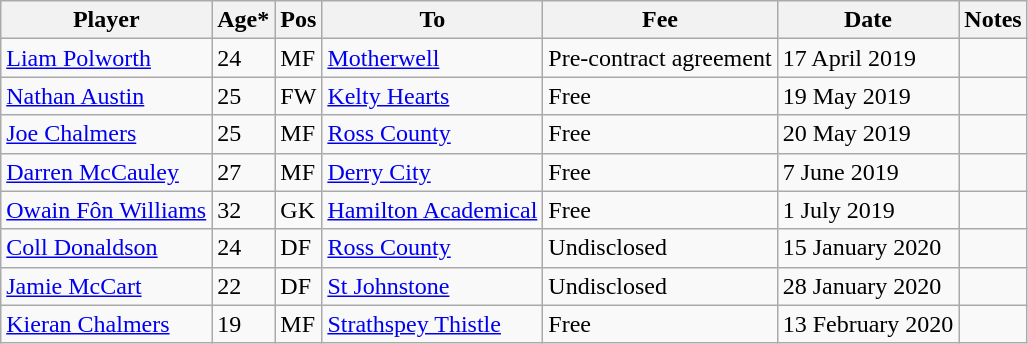<table class="wikitable">
<tr>
<th>Player</th>
<th>Age*</th>
<th>Pos</th>
<th>To</th>
<th>Fee</th>
<th>Date</th>
<th>Notes</th>
</tr>
<tr>
<td> <a href='#'>Liam Polworth</a></td>
<td>24</td>
<td>MF</td>
<td> <a href='#'>Motherwell</a></td>
<td>Pre-contract agreement</td>
<td>17 April 2019</td>
<td></td>
</tr>
<tr>
<td> <a href='#'>Nathan Austin</a></td>
<td>25</td>
<td>FW</td>
<td> <a href='#'>Kelty Hearts</a></td>
<td>Free</td>
<td>19 May 2019</td>
<td></td>
</tr>
<tr>
<td> <a href='#'>Joe Chalmers</a></td>
<td>25</td>
<td>MF</td>
<td> <a href='#'>Ross County</a></td>
<td>Free</td>
<td>20 May 2019</td>
<td></td>
</tr>
<tr>
<td> <a href='#'>Darren McCauley</a></td>
<td>27</td>
<td>MF</td>
<td> <a href='#'>Derry City</a></td>
<td>Free</td>
<td>7 June 2019</td>
<td></td>
</tr>
<tr>
<td> <a href='#'>Owain Fôn Williams</a></td>
<td>32</td>
<td>GK</td>
<td> <a href='#'>Hamilton Academical</a></td>
<td>Free</td>
<td>1 July 2019</td>
<td></td>
</tr>
<tr>
<td> <a href='#'>Coll Donaldson</a></td>
<td>24</td>
<td>DF</td>
<td> <a href='#'>Ross County</a></td>
<td>Undisclosed</td>
<td>15 January 2020</td>
<td></td>
</tr>
<tr>
<td> <a href='#'>Jamie McCart</a></td>
<td>22</td>
<td>DF</td>
<td> <a href='#'>St Johnstone</a></td>
<td>Undisclosed</td>
<td>28 January 2020</td>
<td></td>
</tr>
<tr>
<td> <a href='#'>Kieran Chalmers</a></td>
<td>19</td>
<td>MF</td>
<td> <a href='#'>Strathspey Thistle</a></td>
<td>Free</td>
<td>13 February 2020</td>
<td></td>
</tr>
</table>
